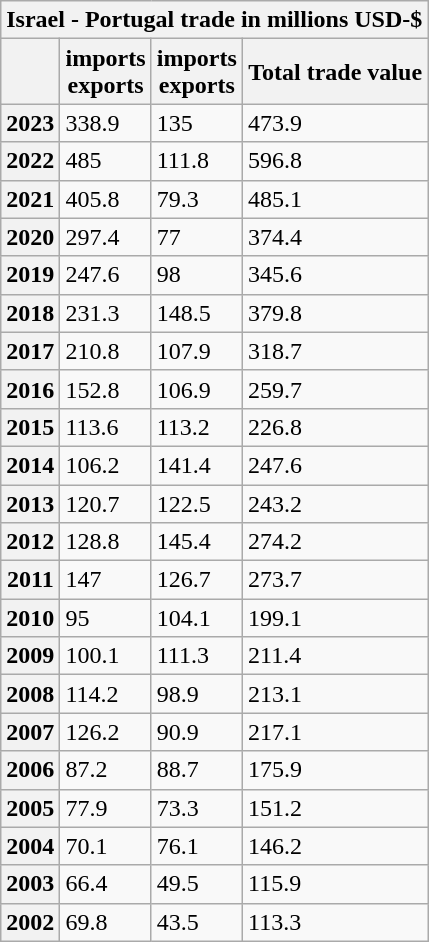<table class="wikitable mw-collapsible mw-collapsed">
<tr>
<th colspan="4">Israel - Portugal trade in millions USD-$</th>
</tr>
<tr>
<th></th>
<th> imports<br> exports</th>
<th> imports<br> exports</th>
<th>Total trade value</th>
</tr>
<tr>
<th>2023</th>
<td>338.9</td>
<td>135</td>
<td>473.9</td>
</tr>
<tr>
<th>2022</th>
<td>485</td>
<td>111.8</td>
<td>596.8</td>
</tr>
<tr>
<th>2021</th>
<td>405.8</td>
<td>79.3</td>
<td>485.1</td>
</tr>
<tr>
<th>2020</th>
<td>297.4</td>
<td>77</td>
<td>374.4</td>
</tr>
<tr>
<th>2019</th>
<td>247.6</td>
<td>98</td>
<td>345.6</td>
</tr>
<tr>
<th>2018</th>
<td>231.3</td>
<td>148.5</td>
<td>379.8</td>
</tr>
<tr>
<th>2017</th>
<td>210.8</td>
<td>107.9</td>
<td>318.7</td>
</tr>
<tr>
<th>2016</th>
<td>152.8</td>
<td>106.9</td>
<td>259.7</td>
</tr>
<tr>
<th>2015</th>
<td>113.6</td>
<td>113.2</td>
<td>226.8</td>
</tr>
<tr>
<th>2014</th>
<td>106.2</td>
<td>141.4</td>
<td>247.6</td>
</tr>
<tr>
<th>2013</th>
<td>120.7</td>
<td>122.5</td>
<td>243.2</td>
</tr>
<tr>
<th>2012</th>
<td>128.8</td>
<td>145.4</td>
<td>274.2</td>
</tr>
<tr>
<th>2011</th>
<td>147</td>
<td>126.7</td>
<td>273.7</td>
</tr>
<tr>
<th>2010</th>
<td>95</td>
<td>104.1</td>
<td>199.1</td>
</tr>
<tr>
<th>2009</th>
<td>100.1</td>
<td>111.3</td>
<td>211.4</td>
</tr>
<tr>
<th>2008</th>
<td>114.2</td>
<td>98.9</td>
<td>213.1</td>
</tr>
<tr>
<th>2007</th>
<td>126.2</td>
<td>90.9</td>
<td>217.1</td>
</tr>
<tr>
<th>2006</th>
<td>87.2</td>
<td>88.7</td>
<td>175.9</td>
</tr>
<tr>
<th>2005</th>
<td>77.9</td>
<td>73.3</td>
<td>151.2</td>
</tr>
<tr>
<th>2004</th>
<td>70.1</td>
<td>76.1</td>
<td>146.2</td>
</tr>
<tr>
<th>2003</th>
<td>66.4</td>
<td>49.5</td>
<td>115.9</td>
</tr>
<tr>
<th>2002</th>
<td>69.8</td>
<td>43.5</td>
<td>113.3</td>
</tr>
</table>
